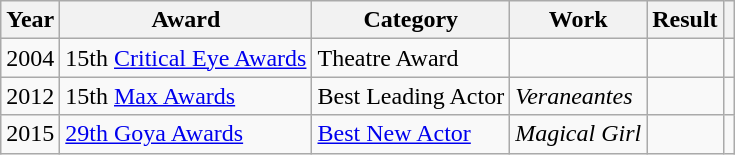<table class="wikitable sortable plainrowheaders">
<tr>
<th>Year</th>
<th>Award</th>
<th>Category</th>
<th>Work</th>
<th>Result</th>
<th scope="col" class="unsortable"></th>
</tr>
<tr>
<td align = "center">2004</td>
<td>15th <a href='#'>Critical Eye Awards</a></td>
<td>Theatre Award</td>
<td></td>
<td></td>
<td align = "center"></td>
</tr>
<tr>
<td align = "center">2012</td>
<td>15th <a href='#'>Max Awards</a></td>
<td>Best Leading Actor</td>
<td><em>Veraneantes</em></td>
<td></td>
<td align = "center"></td>
</tr>
<tr>
<td align = "center">2015</td>
<td><a href='#'>29th Goya Awards</a></td>
<td><a href='#'>Best New Actor</a></td>
<td><em>Magical Girl</em></td>
<td></td>
<td align = "center"></td>
</tr>
</table>
